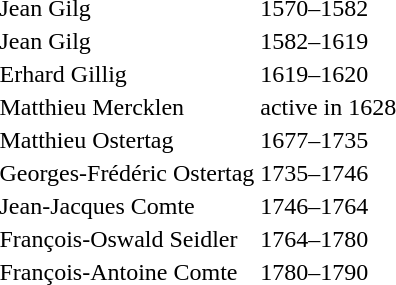<table>
<tr>
<td>Jean Gilg</td>
<td>1570–1582</td>
</tr>
<tr>
<td>Jean Gilg</td>
<td>1582–1619</td>
</tr>
<tr>
<td>Erhard Gillig</td>
<td>1619–1620</td>
</tr>
<tr>
<td>Matthieu Mercklen</td>
<td>active in 1628</td>
</tr>
<tr>
<td>Matthieu Ostertag</td>
<td>1677–1735</td>
</tr>
<tr>
<td>Georges-Frédéric Ostertag</td>
<td>1735–1746</td>
</tr>
<tr>
<td>Jean-Jacques Comte</td>
<td>1746–1764</td>
</tr>
<tr>
<td>François-Oswald Seidler</td>
<td>1764–1780</td>
</tr>
<tr>
<td>François-Antoine Comte</td>
<td>1780–1790</td>
</tr>
</table>
